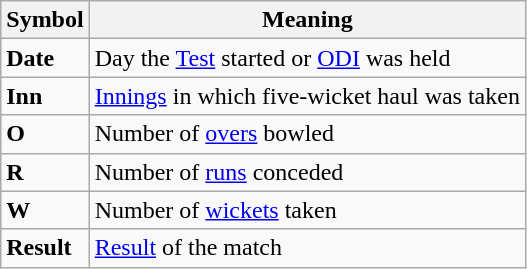<table class="wikitable">
<tr>
<th>Symbol</th>
<th>Meaning</th>
</tr>
<tr>
<td><strong>Date</strong></td>
<td>Day the <a href='#'>Test</a> started or <a href='#'>ODI</a> was held</td>
</tr>
<tr>
<td><strong>Inn</strong></td>
<td><a href='#'>Innings</a> in which five-wicket haul was taken</td>
</tr>
<tr>
<td><strong>O</strong></td>
<td>Number of <a href='#'>overs</a> bowled</td>
</tr>
<tr>
<td><strong>R</strong></td>
<td>Number of <a href='#'>runs</a> conceded</td>
</tr>
<tr>
<td><strong>W</strong></td>
<td>Number of <a href='#'>wickets</a> taken</td>
</tr>
<tr>
<td><strong>Result</strong></td>
<td><a href='#'>Result</a> of the match</td>
</tr>
</table>
